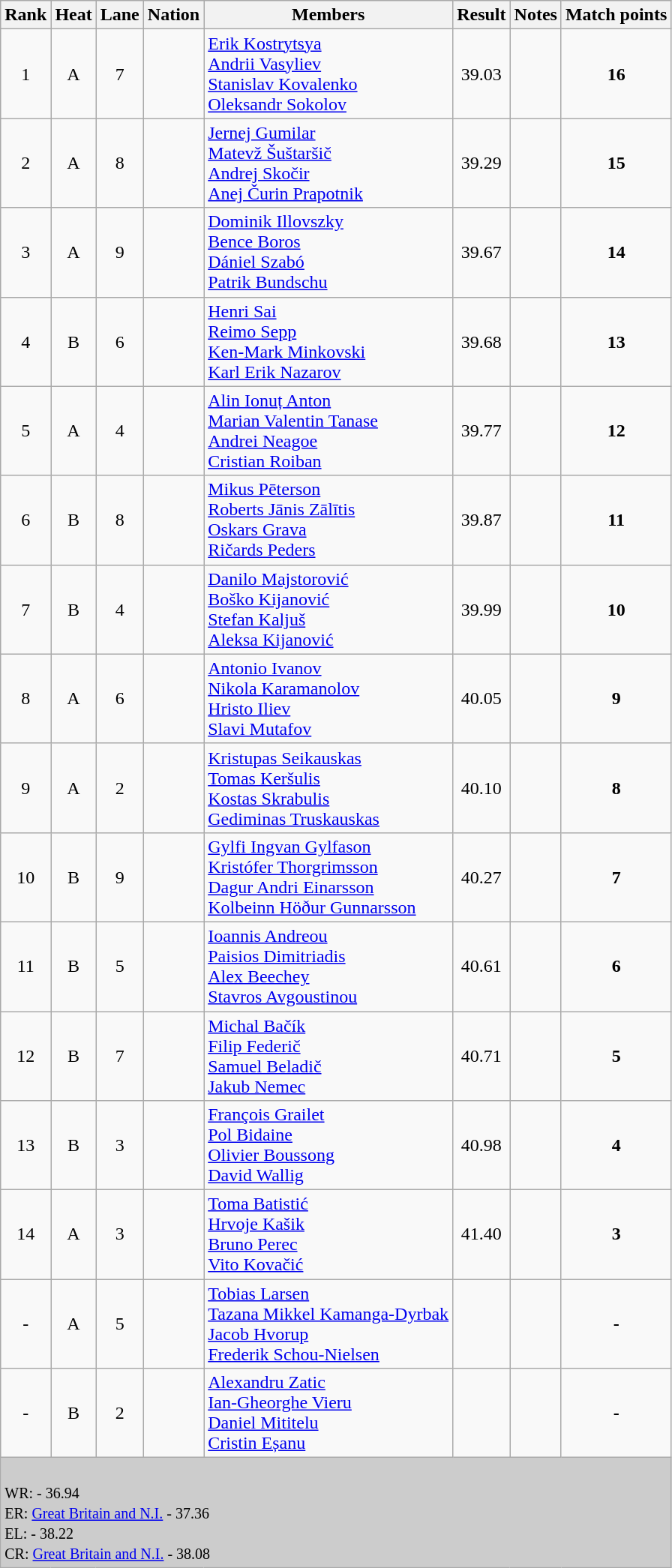<table class="wikitable sortable" style="text-align:left;">
<tr>
<th>Rank</th>
<th>Heat</th>
<th>Lane</th>
<th>Nation</th>
<th>Members</th>
<th>Result</th>
<th>Notes</th>
<th>Match points</th>
</tr>
<tr>
<td align=center>1</td>
<td align=center>A</td>
<td align=center>7</td>
<td></td>
<td><a href='#'>Erik Kostrytsya</a><br><a href='#'>Andrii Vasyliev</a><br><a href='#'>Stanislav Kovalenko</a><br><a href='#'>Oleksandr Sokolov</a></td>
<td align=center>39.03</td>
<td align=center></td>
<td align=center><strong>16</strong></td>
</tr>
<tr>
<td align=center>2</td>
<td align=center>A</td>
<td align=center>8</td>
<td></td>
<td><a href='#'>Jernej Gumilar</a><br><a href='#'>Matevž Šuštaršič</a><br><a href='#'>Andrej Skočir</a><br><a href='#'>Anej Čurin Prapotnik</a></td>
<td align=center>39.29</td>
<td align=center></td>
<td align=center><strong>15</strong></td>
</tr>
<tr>
<td align=center>3</td>
<td align=center>A</td>
<td align=center>9</td>
<td></td>
<td><a href='#'>Dominik Illovszky</a><br><a href='#'>Bence Boros</a><br><a href='#'>Dániel Szabó</a><br><a href='#'>Patrik Bundschu</a></td>
<td align=center>39.67</td>
<td align=center></td>
<td align=center><strong>14</strong></td>
</tr>
<tr>
<td align=center>4</td>
<td align=center>B</td>
<td align=center>6</td>
<td></td>
<td><a href='#'>Henri Sai</a><br><a href='#'>Reimo Sepp</a><br><a href='#'>Ken-Mark Minkovski</a><br><a href='#'>Karl Erik Nazarov</a></td>
<td align=center>39.68</td>
<td align=center></td>
<td align=center><strong>13</strong></td>
</tr>
<tr>
<td align=center>5</td>
<td align=center>A</td>
<td align=center>4</td>
<td></td>
<td><a href='#'>Alin Ionuț Anton</a><br><a href='#'>Marian Valentin Tanase</a><br><a href='#'>Andrei Neagoe</a><br><a href='#'>Cristian Roiban</a></td>
<td align=center>39.77</td>
<td align=center></td>
<td align=center><strong>12</strong></td>
</tr>
<tr>
<td align=center>6</td>
<td align=center>B</td>
<td align=center>8</td>
<td></td>
<td><a href='#'>Mikus Pēterson</a><br><a href='#'>Roberts Jānis Zālītis</a><br><a href='#'>Oskars Grava</a><br><a href='#'>Ričards Peders</a></td>
<td align=center>39.87</td>
<td align=center></td>
<td align=center><strong>11</strong></td>
</tr>
<tr>
<td align=center>7</td>
<td align=center>B</td>
<td align=center>4</td>
<td></td>
<td><a href='#'>Danilo Majstorović</a><br><a href='#'>Boško Kijanović</a><br><a href='#'>Stefan Kaljuš</a><br><a href='#'>Aleksa Kijanović</a></td>
<td align=center>39.99</td>
<td align=center></td>
<td align=center><strong>10</strong></td>
</tr>
<tr>
<td align=center>8</td>
<td align=center>A</td>
<td align=center>6</td>
<td></td>
<td><a href='#'>Antonio Ivanov</a><br><a href='#'>Nikola Karamanolov</a><br><a href='#'>Hristo Iliev</a><br><a href='#'>Slavi Mutafov</a></td>
<td align=center>40.05</td>
<td align=center></td>
<td align=center><strong>9</strong></td>
</tr>
<tr>
<td align=center>9</td>
<td align=center>A</td>
<td align=center>2</td>
<td></td>
<td><a href='#'>Kristupas Seikauskas</a><br><a href='#'>Tomas Keršulis</a><br><a href='#'>Kostas Skrabulis</a><br><a href='#'>Gediminas Truskauskas</a></td>
<td align=center>40.10</td>
<td align=center></td>
<td align=center><strong>8</strong></td>
</tr>
<tr>
<td align=center>10</td>
<td align=center>B</td>
<td align=center>9</td>
<td></td>
<td><a href='#'>Gylfi Ingvan Gylfason</a><br><a href='#'>Kristófer Thorgrimsson</a><br><a href='#'>Dagur Andri Einarsson</a><br><a href='#'>Kolbeinn Höður Gunnarsson</a></td>
<td align=center>40.27</td>
<td align=center></td>
<td align=center><strong>7</strong></td>
</tr>
<tr>
<td align=center>11</td>
<td align=center>B</td>
<td align=center>5</td>
<td></td>
<td><a href='#'>Ioannis Andreou</a><br><a href='#'>Paisios Dimitriadis</a><br><a href='#'>Alex Beechey</a><br><a href='#'>Stavros Avgoustinou</a></td>
<td align=center>40.61</td>
<td align=center></td>
<td align=center><strong>6</strong></td>
</tr>
<tr>
<td align=center>12</td>
<td align=center>B</td>
<td align=center>7</td>
<td></td>
<td><a href='#'>Michal Bačík</a><br><a href='#'>Filip Federič</a><br><a href='#'>Samuel Beladič</a><br><a href='#'>Jakub Nemec</a></td>
<td align=center>40.71</td>
<td align=center></td>
<td align=center><strong>5</strong></td>
</tr>
<tr>
<td align=center>13</td>
<td align=center>B</td>
<td align=center>3</td>
<td></td>
<td><a href='#'>François Grailet</a><br><a href='#'>Pol Bidaine</a><br><a href='#'>Olivier Boussong</a><br><a href='#'>David Wallig</a></td>
<td align=center>40.98</td>
<td align=center></td>
<td align=center><strong>4</strong></td>
</tr>
<tr>
<td align=center>14</td>
<td align=center>A</td>
<td align=center>3</td>
<td></td>
<td><a href='#'>Toma Batistić</a><br><a href='#'>Hrvoje Kašik</a><br><a href='#'>Bruno Perec</a><br><a href='#'>Vito Kovačić</a></td>
<td align=center>41.40</td>
<td align=center></td>
<td align=center><strong>3</strong></td>
</tr>
<tr>
<td align=center>-</td>
<td align=center>A</td>
<td align=center>5</td>
<td></td>
<td><a href='#'>Tobias Larsen</a><br><a href='#'>Tazana Mikkel Kamanga-Dyrbak</a><br><a href='#'>Jacob Hvorup</a><br><a href='#'>Frederik Schou-Nielsen</a></td>
<td align=center></td>
<td></td>
<td align=center><strong>-</strong></td>
</tr>
<tr>
<td align=center>-</td>
<td align=center>B</td>
<td align=center>2</td>
<td></td>
<td><a href='#'>Alexandru Zatic</a><br><a href='#'>Ian-Gheorghe Vieru</a><br><a href='#'>Daniel Mititelu</a><br><a href='#'>Cristin Eșanu</a></td>
<td align=center></td>
<td></td>
<td align=center><strong>-</strong></td>
</tr>
<tr>
<td colspan="8" bgcolor="#cccccc"><br>
<small>WR:   - 36.94<br>ER: <a href='#'>Great Britain and N.I.</a> - 37.36<br></small>
<small>EL:   - 38.22<br>CR:  <a href='#'>Great Britain and N.I.</a> - 38.08</small></td>
</tr>
</table>
